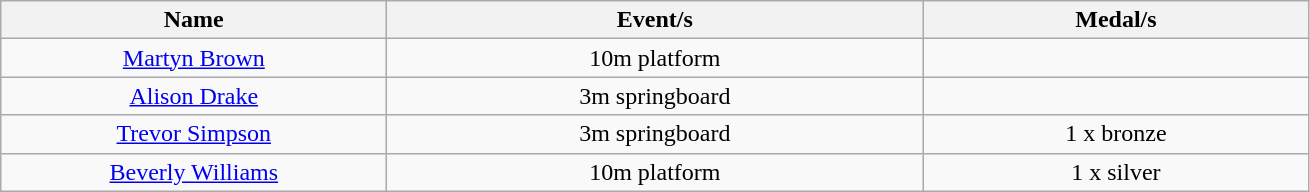<table class="wikitable" style="text-align: center">
<tr>
<th width=250>Name</th>
<th width=350>Event/s</th>
<th width=250>Medal/s</th>
</tr>
<tr>
<td><a href='#'>Martyn Brown</a></td>
<td>10m platform</td>
<td></td>
</tr>
<tr>
<td><a href='#'>Alison Drake</a></td>
<td>3m springboard</td>
<td></td>
</tr>
<tr>
<td><a href='#'>Trevor Simpson</a></td>
<td>3m springboard</td>
<td>1 x bronze</td>
</tr>
<tr>
<td><a href='#'>Beverly Williams</a></td>
<td>10m platform</td>
<td>1 x silver</td>
</tr>
</table>
